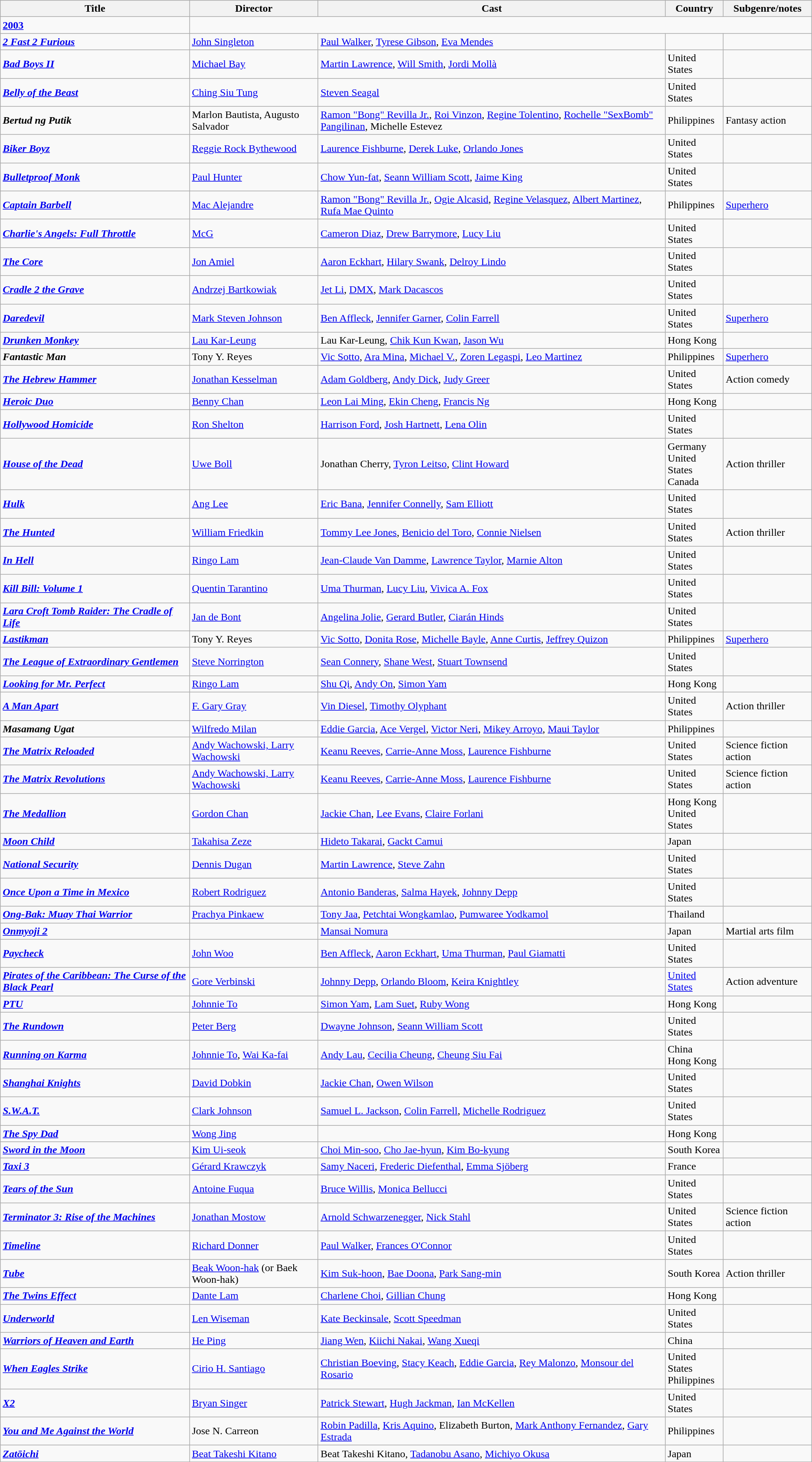<table class="wikitable">
<tr>
<th>Title</th>
<th>Director</th>
<th>Cast</th>
<th>Country</th>
<th>Subgenre/notes</th>
</tr>
<tr>
<td><strong><a href='#'>2003</a></strong></td>
</tr>
<tr>
<td><strong><em><a href='#'>2 Fast 2 Furious</a></em></strong></td>
<td><a href='#'>John Singleton</a></td>
<td><a href='#'>Paul Walker</a>, <a href='#'>Tyrese Gibson</a>, <a href='#'>Eva Mendes</a></td>
<td></td>
<td></td>
</tr>
<tr>
<td><strong><em><a href='#'>Bad Boys II</a></em></strong></td>
<td><a href='#'>Michael Bay</a></td>
<td><a href='#'>Martin Lawrence</a>, <a href='#'>Will Smith</a>, <a href='#'>Jordi Mollà</a></td>
<td>United States</td>
<td></td>
</tr>
<tr>
<td><strong><em><a href='#'>Belly of the Beast</a></em></strong></td>
<td><a href='#'>Ching Siu Tung</a></td>
<td><a href='#'>Steven Seagal</a></td>
<td>United States</td>
<td></td>
</tr>
<tr>
<td><strong><em>Bertud ng Putik</em></strong></td>
<td>Marlon Bautista, Augusto Salvador</td>
<td><a href='#'>Ramon "Bong" Revilla Jr.</a>, <a href='#'>Roi Vinzon</a>, <a href='#'>Regine Tolentino</a>, <a href='#'>Rochelle "SexBomb" Pangilinan</a>, Michelle Estevez</td>
<td>Philippines</td>
<td>Fantasy action</td>
</tr>
<tr>
<td><strong><em><a href='#'>Biker Boyz</a></em></strong></td>
<td><a href='#'>Reggie Rock Bythewood</a></td>
<td><a href='#'>Laurence Fishburne</a>, <a href='#'>Derek Luke</a>, <a href='#'>Orlando Jones</a></td>
<td>United States</td>
<td></td>
</tr>
<tr>
<td><strong><em><a href='#'>Bulletproof Monk</a></em></strong></td>
<td><a href='#'>Paul Hunter</a></td>
<td><a href='#'>Chow Yun-fat</a>, <a href='#'>Seann William Scott</a>, <a href='#'>Jaime King</a></td>
<td>United States</td>
<td></td>
</tr>
<tr>
<td><strong><em><a href='#'>Captain Barbell</a></em></strong></td>
<td><a href='#'>Mac Alejandre</a></td>
<td><a href='#'>Ramon "Bong" Revilla Jr.</a>, <a href='#'>Ogie Alcasid</a>, <a href='#'>Regine Velasquez</a>, <a href='#'>Albert Martinez</a>, <a href='#'>Rufa Mae Quinto</a></td>
<td>Philippines</td>
<td><a href='#'>Superhero</a></td>
</tr>
<tr>
<td><strong><em><a href='#'>Charlie's Angels: Full Throttle</a></em></strong></td>
<td><a href='#'>McG</a></td>
<td><a href='#'>Cameron Diaz</a>, <a href='#'>Drew Barrymore</a>, <a href='#'>Lucy Liu</a></td>
<td>United States</td>
<td></td>
</tr>
<tr>
<td><strong><em><a href='#'>The Core</a></em></strong></td>
<td><a href='#'>Jon Amiel</a></td>
<td><a href='#'>Aaron Eckhart</a>, <a href='#'>Hilary Swank</a>, <a href='#'>Delroy Lindo</a></td>
<td>United States</td>
<td></td>
</tr>
<tr>
<td><strong><em><a href='#'>Cradle 2 the Grave</a></em></strong></td>
<td><a href='#'>Andrzej Bartkowiak</a></td>
<td><a href='#'>Jet Li</a>, <a href='#'>DMX</a>, <a href='#'>Mark Dacascos</a></td>
<td>United States</td>
<td></td>
</tr>
<tr>
<td><strong><em><a href='#'>Daredevil</a></em></strong></td>
<td><a href='#'>Mark Steven Johnson</a></td>
<td><a href='#'>Ben Affleck</a>, <a href='#'>Jennifer Garner</a>, <a href='#'>Colin Farrell</a></td>
<td>United States</td>
<td><a href='#'>Superhero</a></td>
</tr>
<tr>
<td><strong><em><a href='#'>Drunken Monkey</a></em></strong></td>
<td><a href='#'>Lau Kar-Leung</a></td>
<td>Lau Kar-Leung, <a href='#'>Chik Kun Kwan</a>, <a href='#'>Jason Wu</a></td>
<td>Hong Kong</td>
<td></td>
</tr>
<tr>
<td><strong><em>Fantastic Man</em></strong></td>
<td>Tony Y. Reyes</td>
<td><a href='#'>Vic Sotto</a>, <a href='#'>Ara Mina</a>, <a href='#'>Michael V.</a>, <a href='#'>Zoren Legaspi</a>, <a href='#'>Leo Martinez</a></td>
<td>Philippines</td>
<td><a href='#'>Superhero</a></td>
</tr>
<tr>
<td><strong><em><a href='#'>The Hebrew Hammer</a></em></strong></td>
<td><a href='#'>Jonathan Kesselman</a></td>
<td><a href='#'>Adam Goldberg</a>, <a href='#'>Andy Dick</a>, <a href='#'>Judy Greer</a></td>
<td>United States</td>
<td>Action comedy</td>
</tr>
<tr>
<td><strong><em><a href='#'>Heroic Duo</a></em></strong></td>
<td><a href='#'>Benny Chan</a></td>
<td><a href='#'>Leon Lai Ming</a>, <a href='#'>Ekin Cheng</a>, <a href='#'>Francis Ng</a></td>
<td>Hong Kong</td>
<td></td>
</tr>
<tr>
<td><strong><em><a href='#'>Hollywood Homicide</a></em></strong></td>
<td><a href='#'>Ron Shelton</a></td>
<td><a href='#'>Harrison Ford</a>, <a href='#'>Josh Hartnett</a>, <a href='#'>Lena Olin</a></td>
<td>United States</td>
<td></td>
</tr>
<tr>
<td><strong><em><a href='#'>House of the Dead</a></em></strong></td>
<td><a href='#'>Uwe Boll</a></td>
<td>Jonathan Cherry, <a href='#'>Tyron Leitso</a>, <a href='#'>Clint Howard</a></td>
<td>Germany<br>United States<br>Canada</td>
<td>Action thriller</td>
</tr>
<tr>
<td><strong><em><a href='#'>Hulk</a></em></strong></td>
<td><a href='#'>Ang Lee</a></td>
<td><a href='#'>Eric Bana</a>, <a href='#'>Jennifer Connelly</a>, <a href='#'>Sam Elliott</a></td>
<td>United States</td>
<td></td>
</tr>
<tr>
<td><strong><em><a href='#'>The Hunted</a></em></strong></td>
<td><a href='#'>William Friedkin</a></td>
<td><a href='#'>Tommy Lee Jones</a>, <a href='#'>Benicio del Toro</a>, <a href='#'>Connie Nielsen</a></td>
<td>United States</td>
<td>Action thriller</td>
</tr>
<tr>
<td><strong><em><a href='#'>In Hell</a></em></strong></td>
<td><a href='#'>Ringo Lam</a></td>
<td><a href='#'>Jean-Claude Van Damme</a>, <a href='#'>Lawrence Taylor</a>, <a href='#'>Marnie Alton</a></td>
<td>United States</td>
<td></td>
</tr>
<tr>
<td><strong><em><a href='#'>Kill Bill: Volume 1</a></em></strong></td>
<td><a href='#'>Quentin Tarantino</a></td>
<td><a href='#'>Uma Thurman</a>, <a href='#'>Lucy Liu</a>, <a href='#'>Vivica A. Fox</a></td>
<td>United States</td>
<td></td>
</tr>
<tr>
<td><strong><em><a href='#'>Lara Croft Tomb Raider: The Cradle of Life</a></em></strong></td>
<td><a href='#'>Jan de Bont</a></td>
<td><a href='#'>Angelina Jolie</a>, <a href='#'>Gerard Butler</a>, <a href='#'>Ciarán Hinds</a></td>
<td>United States</td>
<td></td>
</tr>
<tr>
<td><strong><em><a href='#'>Lastikman</a></em></strong></td>
<td>Tony Y. Reyes</td>
<td><a href='#'>Vic Sotto</a>, <a href='#'>Donita Rose</a>, <a href='#'>Michelle Bayle</a>, <a href='#'>Anne Curtis</a>, <a href='#'>Jeffrey Quizon</a></td>
<td>Philippines</td>
<td><a href='#'>Superhero</a></td>
</tr>
<tr>
<td><strong><em><a href='#'>The League of Extraordinary Gentlemen</a></em></strong></td>
<td><a href='#'>Steve Norrington</a></td>
<td><a href='#'>Sean Connery</a>, <a href='#'>Shane West</a>, <a href='#'>Stuart Townsend</a></td>
<td>United States</td>
<td></td>
</tr>
<tr>
<td><strong><em><a href='#'>Looking for Mr. Perfect</a></em></strong></td>
<td><a href='#'>Ringo Lam</a></td>
<td><a href='#'>Shu Qi</a>, <a href='#'>Andy On</a>, <a href='#'>Simon Yam</a></td>
<td>Hong Kong</td>
<td></td>
</tr>
<tr>
<td><strong><em><a href='#'>A Man Apart</a></em></strong></td>
<td><a href='#'>F. Gary Gray</a></td>
<td><a href='#'>Vin Diesel</a>, <a href='#'>Timothy Olyphant</a></td>
<td>United States</td>
<td>Action thriller</td>
</tr>
<tr>
<td><strong><em>Masamang Ugat</em></strong></td>
<td><a href='#'>Wilfredo Milan</a></td>
<td><a href='#'>Eddie Garcia</a>, <a href='#'>Ace Vergel</a>, <a href='#'>Victor Neri</a>, <a href='#'>Mikey Arroyo</a>, <a href='#'>Maui Taylor</a></td>
<td>Philippines</td>
<td></td>
</tr>
<tr>
<td><strong><em><a href='#'>The Matrix Reloaded</a></em></strong></td>
<td><a href='#'>Andy Wachowski, Larry Wachowski</a></td>
<td><a href='#'>Keanu Reeves</a>, <a href='#'>Carrie-Anne Moss</a>, <a href='#'>Laurence Fishburne</a></td>
<td>United States</td>
<td>Science fiction action</td>
</tr>
<tr>
<td><strong><em><a href='#'>The Matrix Revolutions</a></em></strong></td>
<td><a href='#'>Andy Wachowski, Larry Wachowski</a></td>
<td><a href='#'>Keanu Reeves</a>, <a href='#'>Carrie-Anne Moss</a>, <a href='#'>Laurence Fishburne</a></td>
<td>United States</td>
<td>Science fiction action</td>
</tr>
<tr>
<td><strong><em><a href='#'>The Medallion</a></em></strong></td>
<td><a href='#'>Gordon Chan</a></td>
<td><a href='#'>Jackie Chan</a>, <a href='#'>Lee Evans</a>, <a href='#'>Claire Forlani</a></td>
<td>Hong Kong<br>United States</td>
<td></td>
</tr>
<tr>
<td><strong><em><a href='#'>Moon Child</a></em></strong></td>
<td><a href='#'>Takahisa Zeze</a></td>
<td><a href='#'>Hideto Takarai</a>, <a href='#'>Gackt Camui</a></td>
<td>Japan</td>
<td></td>
</tr>
<tr>
<td><strong><em><a href='#'>National Security</a></em></strong></td>
<td><a href='#'>Dennis Dugan</a></td>
<td><a href='#'>Martin Lawrence</a>, <a href='#'>Steve Zahn</a></td>
<td>United States</td>
<td></td>
</tr>
<tr>
<td><strong><em><a href='#'>Once Upon a Time in Mexico</a></em></strong></td>
<td><a href='#'>Robert Rodriguez</a></td>
<td><a href='#'>Antonio Banderas</a>, <a href='#'>Salma Hayek</a>, <a href='#'>Johnny Depp</a></td>
<td>United States</td>
<td></td>
</tr>
<tr>
<td><strong><em><a href='#'>Ong-Bak: Muay Thai Warrior</a></em></strong></td>
<td><a href='#'>Prachya Pinkaew</a></td>
<td><a href='#'>Tony Jaa</a>, <a href='#'>Petchtai Wongkamlao</a>, <a href='#'>Pumwaree Yodkamol</a></td>
<td>Thailand</td>
<td></td>
</tr>
<tr>
<td><strong><em><a href='#'>Onmyoji 2</a></em></strong></td>
<td></td>
<td><a href='#'>Mansai Nomura</a></td>
<td>Japan</td>
<td>Martial arts film</td>
</tr>
<tr>
<td><strong><em><a href='#'>Paycheck</a></em></strong></td>
<td><a href='#'>John Woo</a></td>
<td><a href='#'>Ben Affleck</a>, <a href='#'>Aaron Eckhart</a>, <a href='#'>Uma Thurman</a>, <a href='#'>Paul Giamatti</a></td>
<td>United States</td>
<td></td>
</tr>
<tr>
<td><strong><em><a href='#'>Pirates of the Caribbean: The Curse of the Black Pearl</a></em></strong></td>
<td><a href='#'>Gore Verbinski</a></td>
<td><a href='#'>Johnny Depp</a>, <a href='#'>Orlando Bloom</a>, <a href='#'>Keira Knightley</a></td>
<td><a href='#'>United States</a></td>
<td>Action adventure</td>
</tr>
<tr>
<td><strong><em><a href='#'>PTU</a></em></strong></td>
<td><a href='#'>Johnnie To</a></td>
<td><a href='#'>Simon Yam</a>, <a href='#'>Lam Suet</a>, <a href='#'>Ruby Wong</a></td>
<td>Hong Kong</td>
<td></td>
</tr>
<tr>
<td><strong><em><a href='#'>The Rundown</a></em></strong></td>
<td><a href='#'>Peter Berg</a></td>
<td><a href='#'>Dwayne Johnson</a>, <a href='#'>Seann William Scott</a></td>
<td>United States</td>
<td></td>
</tr>
<tr>
<td><strong><em><a href='#'>Running on Karma</a></em></strong></td>
<td><a href='#'>Johnnie To</a>, <a href='#'>Wai Ka-fai</a></td>
<td><a href='#'>Andy Lau</a>, <a href='#'>Cecilia Cheung</a>, <a href='#'>Cheung Siu Fai</a></td>
<td>China<br>Hong Kong</td>
<td></td>
</tr>
<tr>
<td><strong><em><a href='#'>Shanghai Knights</a></em></strong></td>
<td><a href='#'>David Dobkin</a></td>
<td><a href='#'>Jackie Chan</a>, <a href='#'>Owen Wilson</a></td>
<td>United States</td>
<td></td>
</tr>
<tr>
<td><strong><em><a href='#'>S.W.A.T.</a></em></strong></td>
<td><a href='#'>Clark Johnson</a></td>
<td><a href='#'>Samuel L. Jackson</a>, <a href='#'>Colin Farrell</a>, <a href='#'>Michelle Rodriguez</a></td>
<td>United States</td>
<td></td>
</tr>
<tr>
<td><strong><em><a href='#'>The Spy Dad</a></em></strong></td>
<td><a href='#'>Wong Jing</a></td>
<td></td>
<td>Hong Kong</td>
<td></td>
</tr>
<tr>
<td><strong><em><a href='#'>Sword in the Moon</a></em></strong></td>
<td><a href='#'>Kim Ui-seok</a></td>
<td><a href='#'>Choi Min-soo</a>, <a href='#'>Cho Jae-hyun</a>, <a href='#'>Kim Bo-kyung</a></td>
<td>South Korea</td>
<td></td>
</tr>
<tr>
<td><strong><em><a href='#'>Taxi 3</a></em></strong></td>
<td><a href='#'>Gérard Krawczyk</a></td>
<td><a href='#'>Samy Naceri</a>, <a href='#'>Frederic Diefenthal</a>, <a href='#'>Emma Sjöberg</a></td>
<td>France</td>
<td></td>
</tr>
<tr>
<td><strong><em><a href='#'>Tears of the Sun</a></em></strong></td>
<td><a href='#'>Antoine Fuqua</a></td>
<td><a href='#'>Bruce Willis</a>, <a href='#'>Monica Bellucci</a></td>
<td>United States</td>
<td></td>
</tr>
<tr>
<td><strong><em><a href='#'>Terminator 3: Rise of the Machines</a></em></strong></td>
<td><a href='#'>Jonathan Mostow</a></td>
<td><a href='#'>Arnold Schwarzenegger</a>, <a href='#'>Nick Stahl</a></td>
<td>United States</td>
<td>Science fiction action</td>
</tr>
<tr>
<td><strong><em><a href='#'>Timeline</a></em></strong></td>
<td><a href='#'>Richard Donner</a></td>
<td><a href='#'>Paul Walker</a>, <a href='#'>Frances O'Connor</a></td>
<td>United States</td>
<td></td>
</tr>
<tr>
<td><strong><em><a href='#'>Tube</a></em></strong></td>
<td><a href='#'>Beak Woon-hak</a> (or Baek Woon-hak)</td>
<td><a href='#'>Kim Suk-hoon</a>, <a href='#'>Bae Doona</a>, <a href='#'>Park Sang-min</a></td>
<td>South Korea</td>
<td>Action thriller</td>
</tr>
<tr>
<td><strong><em><a href='#'>The Twins Effect</a></em></strong></td>
<td><a href='#'>Dante Lam</a></td>
<td><a href='#'>Charlene Choi</a>, <a href='#'>Gillian Chung</a></td>
<td>Hong Kong</td>
<td></td>
</tr>
<tr>
<td><strong><em><a href='#'>Underworld</a></em></strong></td>
<td><a href='#'>Len Wiseman</a></td>
<td><a href='#'>Kate Beckinsale</a>, <a href='#'>Scott Speedman</a></td>
<td>United States</td>
<td></td>
</tr>
<tr>
<td><strong><em><a href='#'>Warriors of Heaven and Earth</a></em></strong></td>
<td><a href='#'>He Ping</a></td>
<td><a href='#'>Jiang Wen</a>, <a href='#'>Kiichi Nakai</a>, <a href='#'>Wang Xueqi</a></td>
<td>China</td>
<td></td>
</tr>
<tr>
<td><strong><em><a href='#'>When Eagles Strike</a></em></strong></td>
<td><a href='#'>Cirio H. Santiago</a></td>
<td><a href='#'>Christian Boeving</a>, <a href='#'>Stacy Keach</a>, <a href='#'>Eddie Garcia</a>, <a href='#'>Rey Malonzo</a>, <a href='#'>Monsour del Rosario</a></td>
<td>United States<br>Philippines</td>
<td></td>
</tr>
<tr>
<td><strong><em><a href='#'>X2</a></em></strong></td>
<td><a href='#'>Bryan Singer</a></td>
<td><a href='#'>Patrick Stewart</a>, <a href='#'>Hugh Jackman</a>, <a href='#'>Ian McKellen</a></td>
<td>United States</td>
<td></td>
</tr>
<tr>
<td><strong><em><a href='#'>You and Me Against the World</a></em></strong></td>
<td>Jose N. Carreon</td>
<td><a href='#'>Robin Padilla</a>, <a href='#'>Kris Aquino</a>, Elizabeth Burton, <a href='#'>Mark Anthony Fernandez</a>, <a href='#'>Gary Estrada</a></td>
<td>Philippines</td>
<td></td>
</tr>
<tr>
<td><strong><em><a href='#'>Zatōichi</a></em></strong></td>
<td><a href='#'>Beat Takeshi Kitano</a></td>
<td>Beat Takeshi Kitano, <a href='#'>Tadanobu Asano</a>, <a href='#'>Michiyo Okusa</a></td>
<td>Japan</td>
<td></td>
</tr>
</table>
